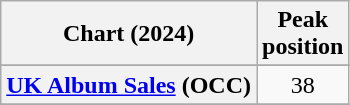<table class="wikitable sortable plainrowheaders" style="text-align:center">
<tr>
<th scope="col">Chart (2024)</th>
<th scope="col">Peak<br>position</th>
</tr>
<tr>
</tr>
<tr>
</tr>
<tr>
<th scope="row"><a href='#'>UK Album Sales</a> (OCC)</th>
<td>38</td>
</tr>
<tr>
</tr>
</table>
